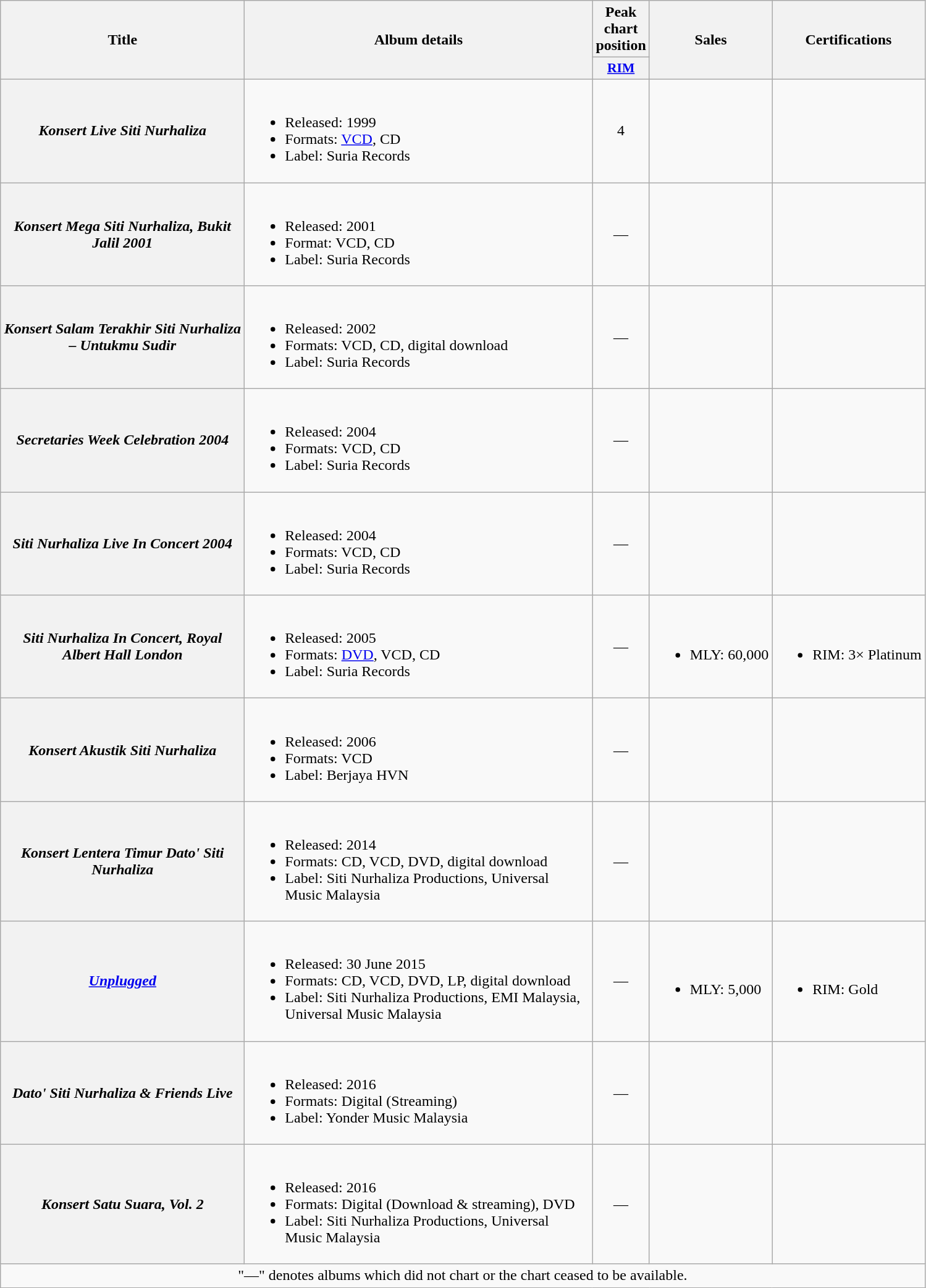<table class="wikitable plainrowheaders">
<tr>
<th rowspan="2" style="width:16em">Title</th>
<th rowspan="2" style="width:23em">Album details</th>
<th colspan="1">Peak chart<br>position</th>
<th rowspan="2">Sales</th>
<th rowspan="2">Certifications</th>
</tr>
<tr>
<th scope="col" style="width:3em;font-size:90%"><a href='#'>RIM</a><br></th>
</tr>
<tr>
<th scope="row"><em>Konsert Live Siti Nurhaliza</em></th>
<td><br><ul><li>Released: 1999</li><li>Formats: <a href='#'>VCD</a>, CD</li><li>Label: Suria Records</li></ul></td>
<td align="center">4</td>
<td></td>
<td></td>
</tr>
<tr>
<th scope="row"><em>Konsert Mega Siti Nurhaliza, Bukit Jalil 2001</em></th>
<td><br><ul><li>Released: 2001</li><li>Format: VCD, CD</li><li>Label: Suria Records</li></ul></td>
<td align="center">—</td>
<td></td>
<td></td>
</tr>
<tr>
<th scope="row"><em>Konsert Salam Terakhir Siti Nurhaliza – Untukmu Sudir</em></th>
<td><br><ul><li>Released: 2002</li><li>Formats: VCD, CD, digital download</li><li>Label: Suria Records</li></ul></td>
<td align="center">—</td>
<td></td>
<td></td>
</tr>
<tr>
<th scope="row"><em>Secretaries Week Celebration 2004</em></th>
<td><br><ul><li>Released: 2004</li><li>Formats: VCD, CD</li><li>Label: Suria Records</li></ul></td>
<td align="center">—</td>
<td></td>
<td></td>
</tr>
<tr>
<th scope="row"><em>Siti Nurhaliza Live In Concert 2004</em></th>
<td><br><ul><li>Released: 2004</li><li>Formats: VCD, CD</li><li>Label: Suria Records</li></ul></td>
<td align="center">—</td>
<td></td>
<td></td>
</tr>
<tr>
<th scope="row"><em>Siti Nurhaliza In Concert, Royal Albert Hall London</em></th>
<td><br><ul><li>Released: 2005</li><li>Formats: <a href='#'>DVD</a>, VCD, CD</li><li>Label: Suria Records</li></ul></td>
<td align="center">—</td>
<td><br><ul><li>MLY: 60,000</li></ul></td>
<td><br><ul><li>RIM: 3× Platinum</li></ul></td>
</tr>
<tr>
<th scope="row"><em>Konsert Akustik Siti Nurhaliza</em></th>
<td><br><ul><li>Released: 2006</li><li>Formats: VCD</li><li>Label: Berjaya HVN</li></ul></td>
<td align="center">—</td>
<td></td>
<td></td>
</tr>
<tr>
<th scope="row"><em>Konsert Lentera Timur Dato' Siti Nurhaliza</em></th>
<td><br><ul><li>Released: 2014</li><li>Formats: CD, VCD, DVD, digital download</li><li>Label: Siti Nurhaliza Productions, Universal Music Malaysia</li></ul></td>
<td align="center">—</td>
<td></td>
<td></td>
</tr>
<tr>
<th scope="row"><a href='#'><em>Unplugged</em></a></th>
<td><br><ul><li>Released: 30 June 2015</li><li>Formats: CD, VCD, DVD, LP, digital download</li><li>Label: Siti Nurhaliza Productions, EMI Malaysia, Universal Music Malaysia</li></ul></td>
<td align="center">—</td>
<td><br><ul><li>MLY: 5,000</li></ul></td>
<td><br><ul><li>RIM: Gold</li></ul></td>
</tr>
<tr>
<th scope="row"><em>Dato' Siti Nurhaliza & Friends Live</em></th>
<td><br><ul><li>Released: 2016</li><li>Formats: Digital (Streaming)</li><li>Label: Yonder Music Malaysia</li></ul></td>
<td align="center">—</td>
<td></td>
<td></td>
</tr>
<tr>
<th scope="row"><em>Konsert Satu Suara, Vol. 2</em></th>
<td><br><ul><li>Released: 2016</li><li>Formats: Digital (Download & streaming), DVD</li><li>Label: Siti Nurhaliza Productions, Universal Music Malaysia</li></ul></td>
<td align="center">—</td>
<td></td>
<td></td>
</tr>
<tr>
<td colspan="5" style="text-align:center;">"—" denotes albums which did not chart or the chart ceased to be available.</td>
</tr>
</table>
